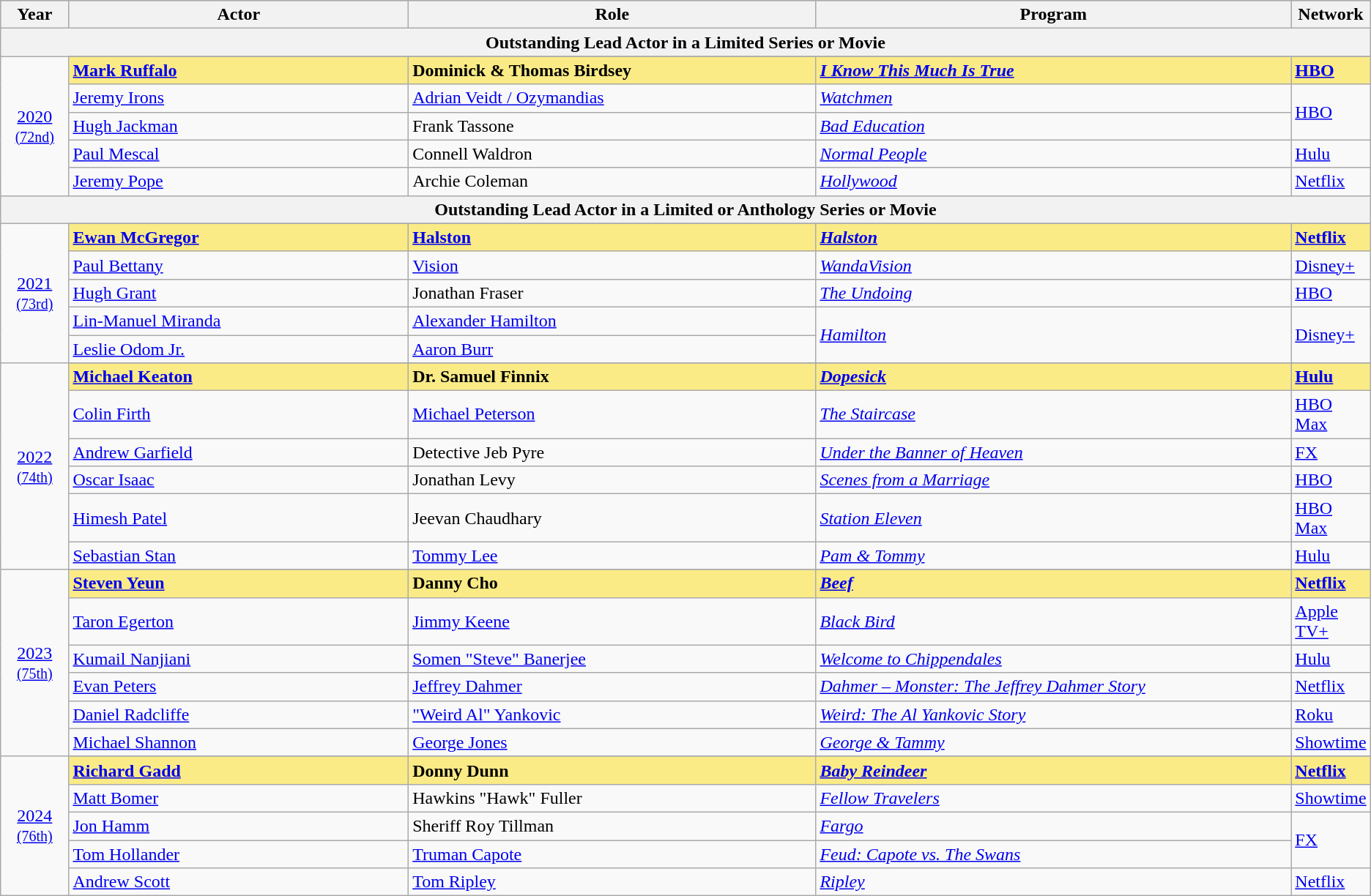<table class="wikitable" style="width:100; text-align: left;">
<tr style="background:#bebebe;">
<th style="width:5%;">Year</th>
<th style="width:25%;">Actor</th>
<th style="width:30%;">Role</th>
<th style="width:35%;">Program</th>
<th style="width:5%;">Network</th>
</tr>
<tr>
<th colspan=5>Outstanding Lead Actor in a Limited Series or Movie</th>
</tr>
<tr>
<td rowspan=6 style="text-align:center"><a href='#'>2020</a><br><small><a href='#'>(72nd)</a></small><br></td>
</tr>
<tr style="background:#FAEB86">
<td><strong><a href='#'>Mark Ruffalo</a></strong></td>
<td><strong>Dominick & Thomas Birdsey</strong></td>
<td><strong><em><a href='#'>I Know This Much Is True</a></em></strong></td>
<td><strong><a href='#'>HBO</a></strong></td>
</tr>
<tr>
<td><a href='#'>Jeremy Irons</a></td>
<td><a href='#'>Adrian Veidt / Ozymandias</a></td>
<td><em><a href='#'>Watchmen</a></em></td>
<td rowspan="2"><a href='#'>HBO</a></td>
</tr>
<tr>
<td><a href='#'>Hugh Jackman</a></td>
<td>Frank Tassone</td>
<td><em><a href='#'>Bad Education</a></em></td>
</tr>
<tr>
<td><a href='#'>Paul Mescal</a></td>
<td>Connell Waldron</td>
<td><em><a href='#'>Normal People</a></em></td>
<td><a href='#'>Hulu</a></td>
</tr>
<tr>
<td><a href='#'>Jeremy Pope</a></td>
<td>Archie Coleman</td>
<td><em><a href='#'>Hollywood</a></em></td>
<td><a href='#'>Netflix</a></td>
</tr>
<tr>
<th colspan=5>Outstanding Lead Actor in a Limited or Anthology Series or Movie</th>
</tr>
<tr>
<td rowspan=6 style="text-align:center"><a href='#'>2021</a><br><small><a href='#'>(73rd)</a></small><br></td>
</tr>
<tr style="background:#FAEB86">
<td><strong><a href='#'>Ewan McGregor</a></strong></td>
<td><strong><a href='#'>Halston</a></strong></td>
<td><strong><em><a href='#'>Halston</a></em></strong></td>
<td><strong><a href='#'>Netflix</a></strong></td>
</tr>
<tr>
<td><a href='#'>Paul Bettany</a></td>
<td><a href='#'>Vision</a></td>
<td><em><a href='#'>WandaVision</a></em></td>
<td><a href='#'>Disney+</a></td>
</tr>
<tr>
<td><a href='#'>Hugh Grant</a></td>
<td>Jonathan Fraser</td>
<td><em><a href='#'>The Undoing</a></em></td>
<td><a href='#'>HBO</a></td>
</tr>
<tr>
<td><a href='#'>Lin-Manuel Miranda</a></td>
<td><a href='#'>Alexander Hamilton</a></td>
<td rowspan="2"><em><a href='#'>Hamilton</a></em></td>
<td rowspan=2><a href='#'>Disney+</a></td>
</tr>
<tr>
<td><a href='#'>Leslie Odom Jr.</a></td>
<td><a href='#'>Aaron Burr</a></td>
</tr>
<tr>
<td rowspan=7 style="text-align:center"><a href='#'>2022</a><br><small><a href='#'>(74th)</a></small><br></td>
</tr>
<tr style="background:#FAEB86">
<td><strong><a href='#'>Michael Keaton</a></strong></td>
<td><strong>Dr. Samuel Finnix</strong></td>
<td><strong><em><a href='#'>Dopesick</a></em></strong></td>
<td><strong><a href='#'>Hulu</a></strong></td>
</tr>
<tr>
<td><a href='#'>Colin Firth</a></td>
<td><a href='#'>Michael Peterson</a></td>
<td><em><a href='#'>The Staircase</a></em></td>
<td><a href='#'>HBO Max</a></td>
</tr>
<tr>
<td><a href='#'>Andrew Garfield</a></td>
<td>Detective Jeb Pyre</td>
<td><em><a href='#'>Under the Banner of Heaven</a></em></td>
<td><a href='#'>FX</a></td>
</tr>
<tr>
<td><a href='#'>Oscar Isaac</a></td>
<td>Jonathan Levy</td>
<td><em><a href='#'>Scenes from a Marriage</a></em></td>
<td><a href='#'>HBO</a></td>
</tr>
<tr>
<td><a href='#'>Himesh Patel</a></td>
<td>Jeevan Chaudhary</td>
<td><em><a href='#'>Station Eleven</a></em></td>
<td><a href='#'>HBO Max</a></td>
</tr>
<tr>
<td><a href='#'>Sebastian Stan</a></td>
<td><a href='#'>Tommy Lee</a></td>
<td><em><a href='#'>Pam & Tommy</a></em></td>
<td><a href='#'>Hulu</a></td>
</tr>
<tr>
<td rowspan=7 style="text-align:center"><a href='#'>2023</a><br><small><a href='#'>(75th)</a></small><br></td>
</tr>
<tr style="background:#FAEB86">
<td><strong><a href='#'>Steven Yeun</a></strong></td>
<td><strong>Danny Cho</strong></td>
<td><strong><em><a href='#'>Beef</a></em></strong></td>
<td><strong><a href='#'>Netflix</a></strong></td>
</tr>
<tr>
<td><a href='#'>Taron Egerton</a></td>
<td><a href='#'>Jimmy Keene</a></td>
<td><em><a href='#'>Black Bird</a></em></td>
<td><a href='#'>Apple TV+</a></td>
</tr>
<tr>
<td><a href='#'>Kumail Nanjiani</a></td>
<td><a href='#'>Somen "Steve" Banerjee</a></td>
<td><em><a href='#'>Welcome to Chippendales</a></em></td>
<td><a href='#'>Hulu</a></td>
</tr>
<tr>
<td><a href='#'>Evan Peters</a></td>
<td><a href='#'>Jeffrey Dahmer</a></td>
<td><em><a href='#'>Dahmer – Monster: The Jeffrey Dahmer Story</a></em></td>
<td><a href='#'>Netflix</a></td>
</tr>
<tr>
<td><a href='#'>Daniel Radcliffe</a></td>
<td><a href='#'>"Weird Al" Yankovic</a></td>
<td><em><a href='#'>Weird: The Al Yankovic Story</a></em></td>
<td><a href='#'>Roku</a></td>
</tr>
<tr>
<td><a href='#'>Michael Shannon</a></td>
<td><a href='#'>George Jones</a></td>
<td><em><a href='#'>George & Tammy</a></em></td>
<td><a href='#'>Showtime</a></td>
</tr>
<tr>
<td rowspan=6 style="text-align:center"><a href='#'>2024</a><br><small><a href='#'>(76th)</a></small><br></td>
</tr>
<tr style="background:#FAEB86">
<td><strong><a href='#'>Richard Gadd</a></strong></td>
<td><strong>Donny Dunn</strong></td>
<td><strong><em><a href='#'>Baby Reindeer</a></em></strong></td>
<td><strong><a href='#'>Netflix</a></strong></td>
</tr>
<tr>
<td><a href='#'>Matt Bomer</a></td>
<td>Hawkins "Hawk" Fuller</td>
<td><em><a href='#'>Fellow Travelers</a></em></td>
<td><a href='#'>Showtime</a></td>
</tr>
<tr>
<td><a href='#'>Jon Hamm</a></td>
<td>Sheriff Roy Tillman</td>
<td><em><a href='#'>Fargo</a></em></td>
<td rowspan="2"><a href='#'>FX</a></td>
</tr>
<tr>
<td><a href='#'>Tom Hollander</a></td>
<td><a href='#'>Truman Capote</a></td>
<td><em><a href='#'>Feud: Capote vs. The Swans</a></em></td>
</tr>
<tr>
<td><a href='#'>Andrew Scott</a></td>
<td><a href='#'>Tom Ripley</a></td>
<td><em><a href='#'>Ripley</a></em></td>
<td><a href='#'>Netflix</a></td>
</tr>
</table>
